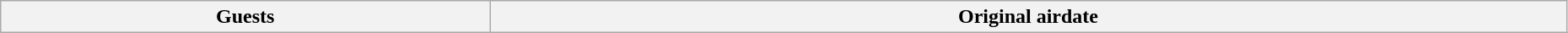<table class="wikitable plainrowheaders" style="width:98%;">
<tr>
<th>Guests</th>
<th>Original airdate<br>









</th>
</tr>
</table>
